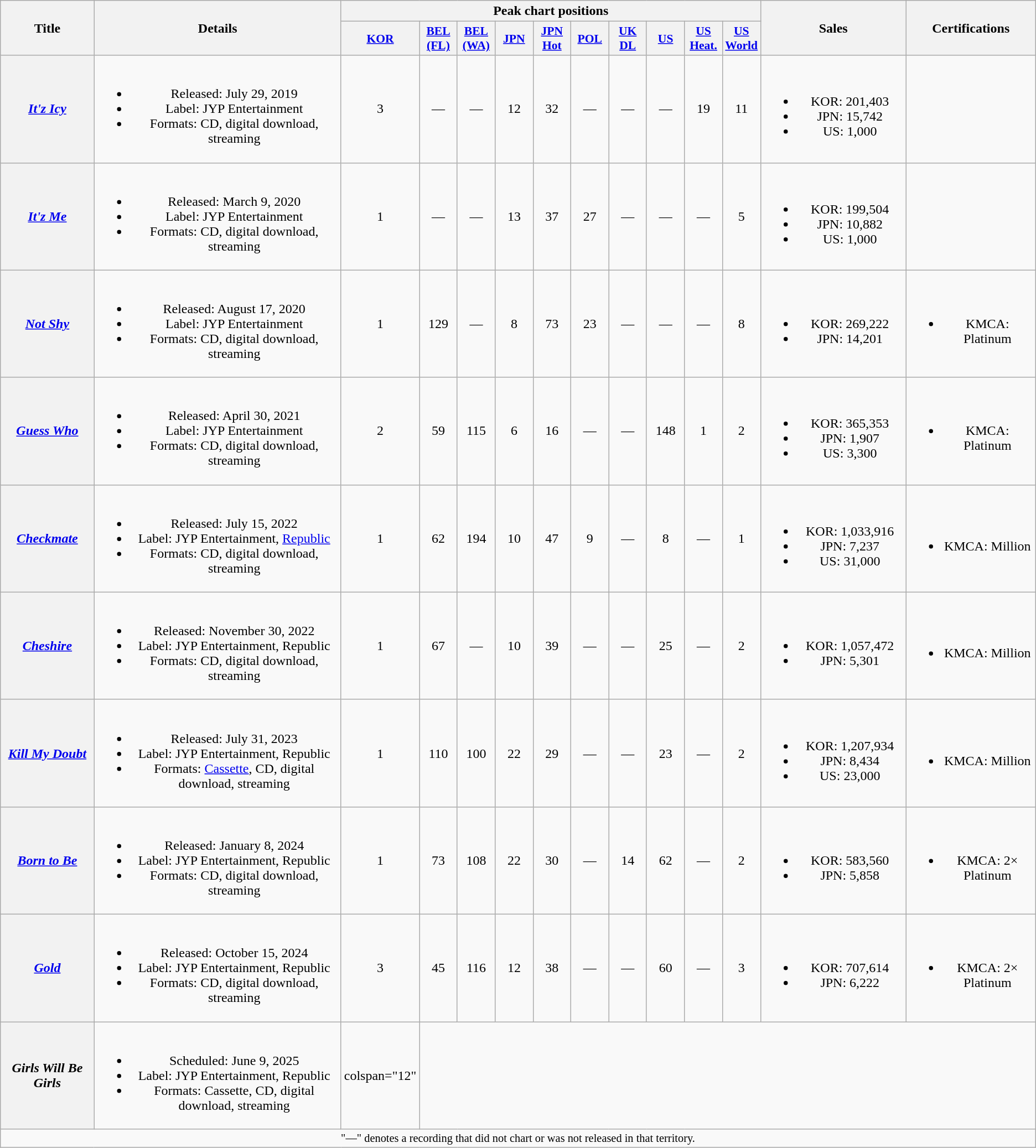<table class="wikitable plainrowheaders" style="text-align:center">
<tr>
<th scope="col" rowspan="2">Title</th>
<th scope="col" rowspan="2">Details</th>
<th scope="col" colspan="10">Peak chart positions</th>
<th scope="col" rowspan="2" style="width:10.5em">Sales</th>
<th scope="col" rowspan="2">Certifications</th>
</tr>
<tr>
<th scope="col" style="width:2.7em;font-size:90%"><a href='#'>KOR</a><br></th>
<th scope="col" style="width:2.7em;font-size:90%"><a href='#'>BEL<br>(FL)</a><br></th>
<th scope="col" style="width:2.7em;font-size:90%"><a href='#'>BEL<br>(WA)</a><br></th>
<th scope="col" style="width:2.7em;font-size:90%"><a href='#'>JPN</a><br></th>
<th scope="col" style="width:2.7em;font-size:90%"><a href='#'>JPN<br>Hot</a><br></th>
<th scope="col" style="width:2.7em;font-size:90%"><a href='#'>POL</a><br></th>
<th scope="col" style="width:2.7em;font-size:90%"><a href='#'>UK<br>DL</a><br></th>
<th scope="col" style="width:2.7em;font-size:90%"><a href='#'>US</a><br></th>
<th scope="col" style="width:2.7em;font-size:90%"><a href='#'>US<br>Heat.</a><br></th>
<th scope="col" style="width:2.7em;font-size:90%"><a href='#'>US<br>World</a><br></th>
</tr>
<tr>
<th scope="row"><em><a href='#'>It'z Icy</a></em></th>
<td><br><ul><li>Released: July 29, 2019</li><li>Label: JYP Entertainment</li><li>Formats: CD, digital download, streaming</li></ul></td>
<td>3</td>
<td>—</td>
<td>—</td>
<td>12</td>
<td>32</td>
<td>—</td>
<td>—</td>
<td>—</td>
<td>19</td>
<td>11</td>
<td><br><ul><li>KOR: 201,403</li><li>JPN: 15,742</li><li>US: 1,000</li></ul></td>
<td></td>
</tr>
<tr>
<th scope="row"><em><a href='#'>It'z Me</a></em></th>
<td><br><ul><li>Released: March 9, 2020</li><li>Label: JYP Entertainment</li><li>Formats: CD, digital download, streaming</li></ul></td>
<td>1</td>
<td>—</td>
<td>—</td>
<td>13</td>
<td>37</td>
<td>27</td>
<td>—</td>
<td>—</td>
<td>—</td>
<td>5</td>
<td><br><ul><li>KOR: 199,504</li><li>JPN: 10,882</li><li>US: 1,000</li></ul></td>
<td></td>
</tr>
<tr>
<th scope="row"><em><a href='#'>Not Shy</a></em></th>
<td><br><ul><li>Released: August 17, 2020</li><li>Label: JYP Entertainment</li><li>Formats: CD, digital download, streaming</li></ul></td>
<td>1</td>
<td>129</td>
<td>—</td>
<td>8</td>
<td>73</td>
<td>23</td>
<td>—</td>
<td>—</td>
<td>—</td>
<td>8</td>
<td><br><ul><li>KOR: 269,222</li><li>JPN: 14,201</li></ul></td>
<td><br><ul><li>KMCA: Platinum</li></ul></td>
</tr>
<tr>
<th scope="row"><em><a href='#'>Guess Who</a></em></th>
<td><br><ul><li>Released: April 30, 2021</li><li>Label: JYP Entertainment</li><li>Formats: CD, digital download, streaming</li></ul></td>
<td>2</td>
<td>59</td>
<td>115</td>
<td>6</td>
<td>16</td>
<td>—</td>
<td>—</td>
<td>148</td>
<td>1</td>
<td>2</td>
<td><br><ul><li>KOR: 365,353</li><li>JPN: 1,907</li><li>US: 3,300</li></ul></td>
<td><br><ul><li>KMCA: Platinum</li></ul></td>
</tr>
<tr id=Checkmate>
<th scope="row"><em><a href='#'>Checkmate</a></em></th>
<td><br><ul><li>Released: July 15, 2022</li><li>Label: JYP Entertainment, <a href='#'>Republic</a></li><li>Formats: CD, digital download, streaming</li></ul></td>
<td>1</td>
<td>62</td>
<td>194</td>
<td>10</td>
<td>47</td>
<td>9</td>
<td>—</td>
<td>8</td>
<td>—</td>
<td>1</td>
<td><br><ul><li>KOR: 1,033,916</li><li>JPN: 7,237</li><li>US: 31,000</li></ul></td>
<td><br><ul><li>KMCA: Million</li></ul></td>
</tr>
<tr>
<th scope="row"><em><a href='#'>Cheshire</a></em></th>
<td><br><ul><li>Released: November 30, 2022</li><li>Label: JYP Entertainment, Republic</li><li>Formats: CD, digital download, streaming</li></ul></td>
<td>1</td>
<td>67</td>
<td>—</td>
<td>10</td>
<td>39</td>
<td>—</td>
<td>—</td>
<td>25</td>
<td>—</td>
<td>2</td>
<td><br><ul><li>KOR: 1,057,472</li><li>JPN: 5,301</li></ul></td>
<td><br><ul><li>KMCA: Million</li></ul></td>
</tr>
<tr>
<th scope="row"><em><a href='#'>Kill My Doubt</a></em></th>
<td><br><ul><li>Released: July 31, 2023</li><li>Label: JYP Entertainment, Republic</li><li>Formats: <a href='#'>Cassette</a>, CD, digital download, streaming</li></ul></td>
<td>1</td>
<td>110</td>
<td>100</td>
<td>22</td>
<td>29</td>
<td>—</td>
<td>—</td>
<td>23</td>
<td>—</td>
<td>2</td>
<td><br><ul><li>KOR: 1,207,934</li><li>JPN: 8,434</li><li>US: 23,000</li></ul></td>
<td><br><ul><li>KMCA: Million</li></ul></td>
</tr>
<tr>
<th scope="row"><em><a href='#'>Born to Be</a></em></th>
<td><br><ul><li>Released: January 8, 2024</li><li>Label: JYP Entertainment, Republic</li><li>Formats: CD, digital download, streaming</li></ul></td>
<td>1</td>
<td>73</td>
<td>108</td>
<td>22</td>
<td>30</td>
<td>—</td>
<td>14</td>
<td>62</td>
<td>—</td>
<td>2</td>
<td><br><ul><li>KOR: 583,560</li><li>JPN: 5,858</li></ul></td>
<td><br><ul><li>KMCA: 2× Platinum</li></ul></td>
</tr>
<tr>
<th scope="row"><em><a href='#'>Gold</a></em></th>
<td><br><ul><li>Released: October 15, 2024</li><li>Label: JYP Entertainment, Republic</li><li>Formats: CD, digital download, streaming</li></ul></td>
<td>3</td>
<td>45</td>
<td>116</td>
<td>12</td>
<td>38</td>
<td>—</td>
<td>—</td>
<td>60</td>
<td>—</td>
<td>3</td>
<td><br><ul><li>KOR: 707,614</li><li>JPN: 6,222</li></ul></td>
<td><br><ul><li>KMCA: 2× Platinum</li></ul></td>
</tr>
<tr>
<th scope="row"><em>Girls Will Be Girls</em></th>
<td><br><ul><li>Scheduled: June 9, 2025</li><li>Label: JYP Entertainment, Republic</li><li>Formats: Cassette, CD, digital download, streaming</li></ul></td>
<td>colspan="12" </td>
</tr>
<tr>
<td colspan="14" style="font-size:85%">"—" denotes a recording that did not chart or was not released in that territory.</td>
</tr>
</table>
